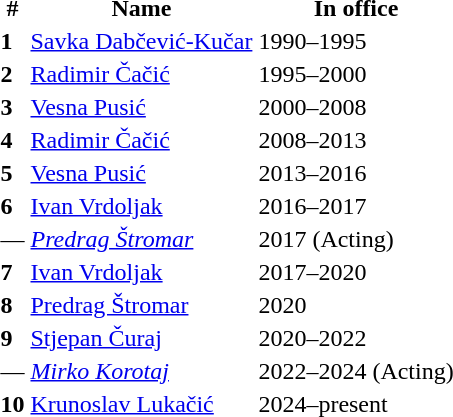<table>
<tr>
<th>#</th>
<th>Name</th>
<th>In office</th>
</tr>
<tr>
<td><strong>1</strong></td>
<td><a href='#'>Savka Dabčević-Kučar</a></td>
<td>1990–1995</td>
</tr>
<tr>
<td><strong>2</strong></td>
<td><a href='#'>Radimir Čačić</a></td>
<td>1995–2000</td>
</tr>
<tr>
<td><strong>3</strong></td>
<td><a href='#'>Vesna Pusić</a></td>
<td>2000–2008</td>
</tr>
<tr>
<td><strong>4</strong></td>
<td><a href='#'>Radimir Čačić</a></td>
<td>2008–2013</td>
</tr>
<tr>
<td><strong>5</strong></td>
<td><a href='#'>Vesna Pusić</a></td>
<td>2013–2016</td>
</tr>
<tr>
<td><strong>6</strong></td>
<td><a href='#'>Ivan Vrdoljak</a></td>
<td>2016–2017</td>
</tr>
<tr>
<td>—</td>
<td><em><a href='#'>Predrag Štromar</a></em></td>
<td>2017 (Acting)</td>
</tr>
<tr>
<td><strong>7</strong></td>
<td><a href='#'>Ivan Vrdoljak</a></td>
<td>2017–2020</td>
</tr>
<tr>
<td><strong>8</strong></td>
<td><a href='#'>Predrag Štromar</a></td>
<td>2020</td>
</tr>
<tr>
<td><strong>9</strong></td>
<td><a href='#'>Stjepan Čuraj</a></td>
<td>2020–2022</td>
</tr>
<tr>
<td>—</td>
<td><em><a href='#'>Mirko Korotaj</a></em></td>
<td>2022–2024 (Acting)</td>
</tr>
<tr>
<td><strong>10</strong></td>
<td><a href='#'>Krunoslav Lukačić</a></td>
<td>2024–present</td>
</tr>
</table>
